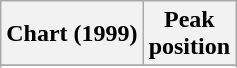<table class="wikitable sortable plainrowheaders" style="text-align:center">
<tr>
<th scope="col">Chart (1999)</th>
<th scope="col">Peak<br> position</th>
</tr>
<tr>
</tr>
<tr>
</tr>
</table>
